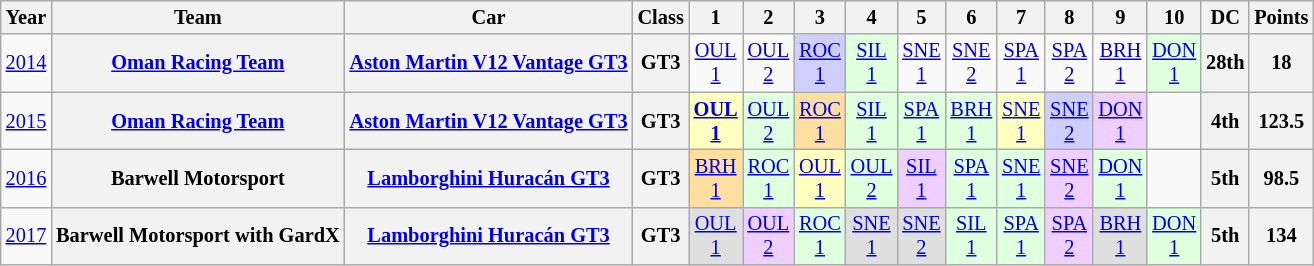<table class="wikitable" style="text-align:center; font-size:85%">
<tr>
<th>Year</th>
<th>Team</th>
<th>Car</th>
<th>Class</th>
<th>1</th>
<th>2</th>
<th>3</th>
<th>4</th>
<th>5</th>
<th>6</th>
<th>7</th>
<th>8</th>
<th>9</th>
<th>10</th>
<th>DC</th>
<th>Points</th>
</tr>
<tr>
<td><a href='#'>2014</a></td>
<th nowrap><a href='#'>Oman Racing Team</a></th>
<th nowrap><a href='#'>Aston Martin V12 Vantage GT3</a></th>
<th>GT3</th>
<td><a href='#'>OUL<br>1</a></td>
<td><a href='#'>OUL<br>2</a></td>
<td style="background:#CFCFFF;"><a href='#'>ROC<br>1</a><br></td>
<td style="background:#DFFFDF;"><a href='#'>SIL<br>1</a><br></td>
<td><a href='#'>SNE<br>1</a></td>
<td><a href='#'>SNE<br>2</a></td>
<td><a href='#'>SPA<br>1</a></td>
<td><a href='#'>SPA<br>2</a></td>
<td><a href='#'>BRH<br>1</a></td>
<td style="background:#DFFFDF;"><a href='#'>DON<br>1</a><br></td>
<th>28th</th>
<th>18</th>
</tr>
<tr>
<td><a href='#'>2015</a></td>
<th nowrap><a href='#'>Oman Racing Team</a></th>
<th nowrap><a href='#'>Aston Martin V12 Vantage GT3</a></th>
<th>GT3</th>
<td style="background:#FFFFBF;"><strong><a href='#'>OUL<br>1</a></strong><br></td>
<td style="background:#DFFFDF;"><a href='#'>OUL<br>2</a><br></td>
<td style="background:#FFDF9F;"><a href='#'>ROC<br>1</a><br></td>
<td style="background:#DFFFDF;"><a href='#'>SIL<br>1</a><br></td>
<td style="background:#DFFFDF;"><a href='#'>SPA<br>1</a><br></td>
<td style="background:#DFFFDF;"><a href='#'>BRH<br>1</a><br></td>
<td style="background:#FFFFBF;"><a href='#'>SNE<br>1</a><br></td>
<td style="background:#CFCFFF;"><a href='#'>SNE<br>2</a><br></td>
<td style="background:#EFCFFF;"><a href='#'>DON<br>1</a><br></td>
<td></td>
<th>4th</th>
<th>123.5</th>
</tr>
<tr>
<td><a href='#'>2016</a></td>
<th nowrap>Barwell Motorsport</th>
<th nowrap><a href='#'>Lamborghini Huracán GT3</a></th>
<th>GT3</th>
<td style="background:#FFDF9F;"><a href='#'>BRH<br>1</a><br></td>
<td style="background:#DFFFDF;"><a href='#'>ROC<br>1</a><br></td>
<td style="background:#FFFFBF;"><a href='#'>OUL<br>1</a><br></td>
<td style="background:#DFFFDF;"><a href='#'>OUL<br>2</a><br></td>
<td style="background:#EFCFFF;"><a href='#'>SIL<br>1</a><br></td>
<td style="background:#DFFFDF;"><a href='#'>SPA<br>1</a><br></td>
<td style="background:#DFFFDF;"><a href='#'>SNE<br>1</a><br></td>
<td style="background:#EFCFFF;"><a href='#'>SNE<br>2</a><br></td>
<td style="background:#DFFFDF;"><a href='#'>DON<br>1</a><br></td>
<td></td>
<th>5th</th>
<th>98.5</th>
</tr>
<tr>
<td><a href='#'>2017</a></td>
<th nowrap>Barwell Motorsport with GardX</th>
<th nowrap><a href='#'>Lamborghini Huracán GT3</a></th>
<th>GT3</th>
<td style="background:#DFDFDF;"><a href='#'>OUL<br>1</a><br></td>
<td style="background:#EFCFFF;"><a href='#'>OUL<br>2</a><br></td>
<td style="background:#DFFFDF;"><a href='#'>ROC<br>1</a><br></td>
<td style="background:#DFDFDF;"><a href='#'>SNE<br>1</a><br></td>
<td style="background:#DFDFDF;"><a href='#'>SNE<br>2</a><br></td>
<td style="background:#DFFFDF;"><a href='#'>SIL<br>1</a><br></td>
<td style="background:#DFFFDF;"><a href='#'>SPA<br>1</a><br></td>
<td style="background:#EFCFFF;"><a href='#'>SPA<br>2</a><br></td>
<td style="background:#DFDFDF;"><a href='#'>BRH<br>1</a><br></td>
<td style="background:#DFFFDF;"><a href='#'>DON<br>1</a><br></td>
<th>5th</th>
<th>134</th>
</tr>
</table>
